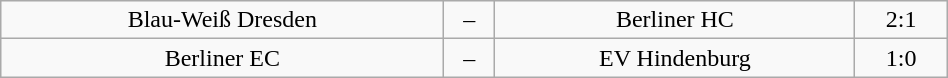<table class="wikitable" width="50%">
<tr align="center">
<td>Blau-Weiß Dresden</td>
<td>–</td>
<td>Berliner HC</td>
<td>2:1</td>
</tr>
<tr align="center">
<td>Berliner EC</td>
<td>–</td>
<td>EV Hindenburg</td>
<td>1:0</td>
</tr>
</table>
